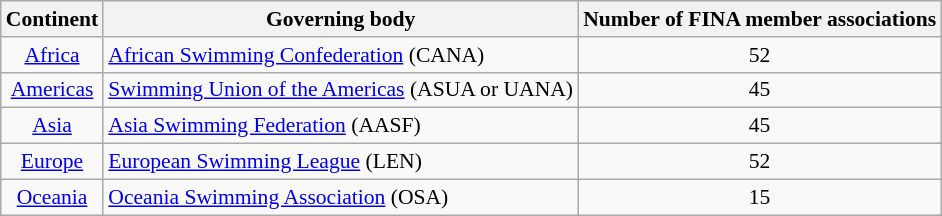<table class="wikitable" style="text-align: center; font-size: 90%; margin-left: auto; margin-right: auto; border: none;">
<tr>
<th>Continent</th>
<th>Governing body</th>
<th>Number of FINA member associations</th>
</tr>
<tr>
<td><a href='#'>Africa</a></td>
<td style="text-align: left;"> <a href='#'>African Swimming Confederation</a> (CANA)</td>
<td>52</td>
</tr>
<tr>
<td><a href='#'>Americas</a></td>
<td style="text-align: left;"> <a href='#'>Swimming Union of the Americas</a> (ASUA or UANA)</td>
<td>45</td>
</tr>
<tr>
<td><a href='#'>Asia</a></td>
<td style="text-align: left;"> <a href='#'>Asia Swimming Federation</a> (AASF)</td>
<td>45</td>
</tr>
<tr>
<td><a href='#'>Europe</a></td>
<td style="text-align: left;"> <a href='#'>European Swimming League</a> (LEN)</td>
<td>52</td>
</tr>
<tr>
<td><a href='#'>Oceania</a></td>
<td style="text-align: left;"> <a href='#'>Oceania Swimming Association</a> (OSA)</td>
<td>15</td>
</tr>
</table>
